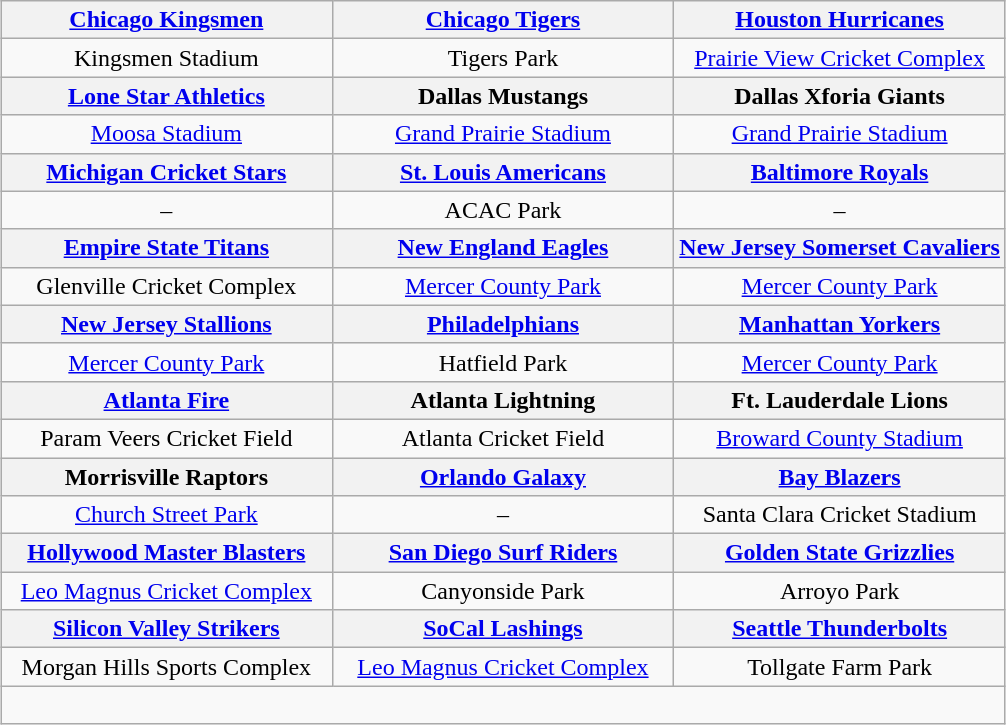<table class="wikitable" style="text-align:center;margin:0 auto">
<tr>
<th style="width:33%"><a href='#'>Chicago Kingsmen</a></th>
<th style="width:34% "><a href='#'>Chicago Tigers</a></th>
<th style="width:33%"><a href='#'>Houston Hurricanes</a></th>
</tr>
<tr>
<td>Kingsmen Stadium</td>
<td>Tigers Park</td>
<td><a href='#'>Prairie View Cricket Complex</a></td>
</tr>
<tr>
<th style="width:33%"><a href='#'>Lone Star Athletics</a></th>
<th style="width:34% ">Dallas Mustangs</th>
<th style="width:34%">Dallas Xforia Giants</th>
</tr>
<tr>
<td><a href='#'>Moosa Stadium</a></td>
<td><a href='#'>Grand Prairie Stadium</a></td>
<td><a href='#'>Grand Prairie Stadium</a></td>
</tr>
<tr>
<th style="width:33%"><a href='#'>Michigan Cricket Stars</a></th>
<th style="width:33%"><a href='#'>St. Louis Americans</a></th>
<th style="width:33%"><a href='#'>Baltimore Royals</a></th>
</tr>
<tr>
<td>–</td>
<td>ACAC Park</td>
<td>–</td>
</tr>
<tr>
<th style="width:33%"><a href='#'>Empire State Titans</a></th>
<th style="width:33%"><a href='#'>New England Eagles</a></th>
<th style="width:34% "><a href='#'>New Jersey Somerset Cavaliers</a></th>
</tr>
<tr>
<td>Glenville Cricket Complex</td>
<td><a href='#'>Mercer County Park</a></td>
<td><a href='#'>Mercer County Park</a></td>
</tr>
<tr>
<th style="width:33%"><a href='#'>New Jersey Stallions</a></th>
<th style="width:34% "><a href='#'>Philadelphians</a></th>
<th style="width:33%"><a href='#'>Manhattan Yorkers</a></th>
</tr>
<tr>
<td><a href='#'>Mercer County Park</a></td>
<td>Hatfield Park</td>
<td><a href='#'>Mercer County Park</a></td>
</tr>
<tr>
<th style="width:33%"><a href='#'>Atlanta Fire</a></th>
<th style="width:33%">Atlanta Lightning</th>
<th style="width:33%">Ft. Lauderdale Lions</th>
</tr>
<tr>
<td>Param Veers Cricket Field</td>
<td>Atlanta Cricket Field</td>
<td><a href='#'>Broward County Stadium</a></td>
</tr>
<tr>
<th style="width:33%">Morrisville Raptors</th>
<th style="width:34% "><a href='#'>Orlando Galaxy</a></th>
<th style="width:34%"><a href='#'>Bay Blazers</a></th>
</tr>
<tr>
<td><a href='#'>Church Street Park</a></td>
<td>–</td>
<td>Santa Clara Cricket Stadium</td>
</tr>
<tr>
<th style="width:33%"><a href='#'>Hollywood Master Blasters</a></th>
<th style="width:33% "><a href='#'>San Diego Surf Riders</a></th>
<th style="width:34%"><a href='#'>Golden State Grizzlies</a></th>
</tr>
<tr>
<td><a href='#'>Leo Magnus Cricket Complex</a></td>
<td>Canyonside Park</td>
<td>Arroyo Park</td>
</tr>
<tr>
<th style="width:33%"><a href='#'>Silicon Valley Strikers</a></th>
<th style="width:33%"><a href='#'>SoCal Lashings</a></th>
<th style="width:34% "><a href='#'>Seattle Thunderbolts</a></th>
</tr>
<tr>
<td>Morgan Hills Sports Complex</td>
<td><a href='#'>Leo Magnus Cricket Complex</a></td>
<td>Tollgate Farm Park</td>
</tr>
<tr>
<td colspan="3"><br></td>
</tr>
</table>
